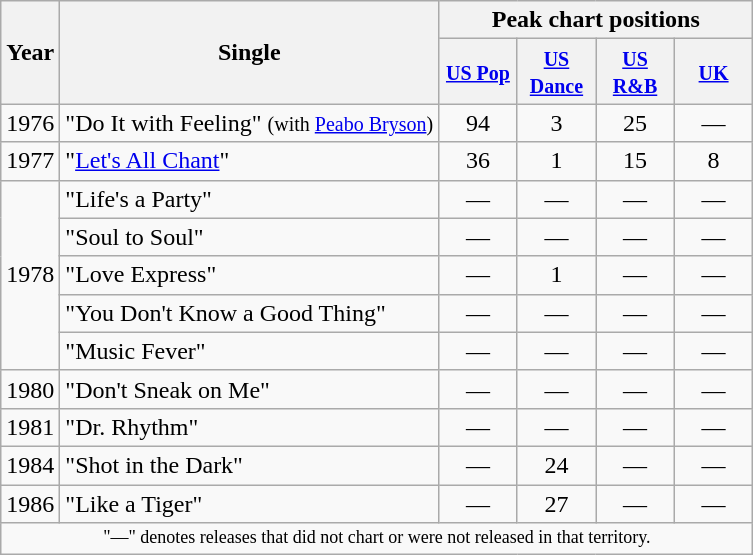<table class="wikitable">
<tr>
<th scope="col" rowspan="2">Year</th>
<th scope="col" rowspan="2">Single</th>
<th scope="col" colspan="4">Peak chart positions</th>
</tr>
<tr>
<th style="width:45px;"><small><a href='#'>US Pop</a></small><br></th>
<th style="width:45px;"><small><a href='#'>US Dance</a></small><br></th>
<th style="width:45px;"><small><a href='#'>US R&B</a></small><br></th>
<th style="width:45px;"><small><a href='#'>UK</a></small><br></th>
</tr>
<tr>
<td>1976</td>
<td>"Do It with Feeling" <small>(with <a href='#'>Peabo Bryson</a>)</small></td>
<td align=center>94</td>
<td align=center>3</td>
<td align=center>25</td>
<td align=center>―</td>
</tr>
<tr>
<td>1977</td>
<td>"<a href='#'>Let's All Chant</a>"</td>
<td align=center>36</td>
<td align=center>1</td>
<td align=center>15</td>
<td align=center>8</td>
</tr>
<tr>
<td rowspan="5">1978</td>
<td>"Life's a Party"</td>
<td align=center>―</td>
<td align=center>―</td>
<td align=center>―</td>
<td align=center>―</td>
</tr>
<tr>
<td>"Soul to Soul"</td>
<td align=center>―</td>
<td align=center>―</td>
<td align=center>―</td>
<td align=center>―</td>
</tr>
<tr>
<td>"Love Express"</td>
<td align=center>―</td>
<td align=center>1</td>
<td align=center>―</td>
<td align=center>―</td>
</tr>
<tr>
<td>"You Don't Know a Good Thing"</td>
<td align=center>―</td>
<td align=center>―</td>
<td align=center>―</td>
<td align=center>―</td>
</tr>
<tr>
<td>"Music Fever"</td>
<td align=center>―</td>
<td align=center>―</td>
<td align=center>―</td>
<td align=center>―</td>
</tr>
<tr>
<td>1980</td>
<td>"Don't Sneak on Me"</td>
<td align=center>―</td>
<td align=center>―</td>
<td align=center>―</td>
<td align=center>―</td>
</tr>
<tr>
<td>1981</td>
<td>"Dr. Rhythm"</td>
<td align=center>―</td>
<td align=center>―</td>
<td align=center>―</td>
<td align=center>―</td>
</tr>
<tr>
<td>1984</td>
<td>"Shot in the Dark"</td>
<td align=center>―</td>
<td align=center>24</td>
<td align=center>―</td>
<td align=center>―</td>
</tr>
<tr>
<td>1986</td>
<td>"Like a Tiger"</td>
<td align=center>―</td>
<td align=center>27</td>
<td align=center>―</td>
<td align=center>―</td>
</tr>
<tr>
<td colspan="6" style="text-align:center; font-size:9pt;">"—" denotes releases that did not chart or were not released in that territory.</td>
</tr>
</table>
